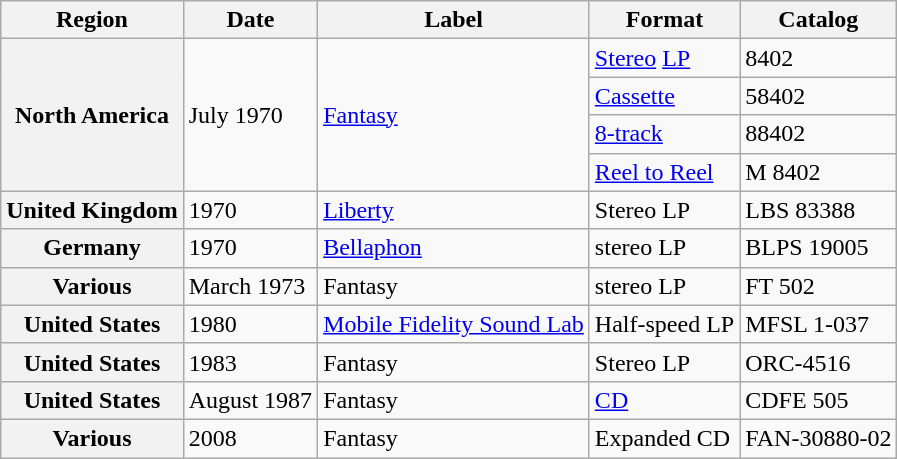<table class="wikitable plainrowheaders">
<tr>
<th>Region</th>
<th>Date</th>
<th>Label</th>
<th>Format</th>
<th>Catalog</th>
</tr>
<tr>
<th scope="row" rowspan="4">North America</th>
<td rowspan="4">July 1970</td>
<td rowspan="4"><a href='#'>Fantasy</a></td>
<td><a href='#'>Stereo</a> <a href='#'>LP</a></td>
<td>8402</td>
</tr>
<tr>
<td><a href='#'>Cassette</a></td>
<td>58402</td>
</tr>
<tr>
<td><a href='#'>8-track</a></td>
<td>88402</td>
</tr>
<tr>
<td><a href='#'>Reel to Reel</a></td>
<td>M 8402</td>
</tr>
<tr>
<th scope="row">United Kingdom</th>
<td>1970</td>
<td><a href='#'>Liberty</a></td>
<td>Stereo LP</td>
<td>LBS 83388</td>
</tr>
<tr>
<th scope="row">Germany</th>
<td>1970</td>
<td><a href='#'>Bellaphon</a></td>
<td>stereo LP</td>
<td>BLPS 19005</td>
</tr>
<tr>
<th scope="row">Various</th>
<td>March 1973</td>
<td>Fantasy</td>
<td>stereo LP</td>
<td>FT 502</td>
</tr>
<tr>
<th scope="row">United States</th>
<td>1980</td>
<td><a href='#'>Mobile Fidelity Sound Lab</a></td>
<td>Half-speed LP</td>
<td>MFSL 1-037</td>
</tr>
<tr>
<th scope="row">United States</th>
<td>1983</td>
<td>Fantasy</td>
<td>Stereo LP</td>
<td>ORC-4516</td>
</tr>
<tr>
<th scope="row">United States</th>
<td>August 1987</td>
<td>Fantasy</td>
<td><a href='#'>CD</a></td>
<td>CDFE 505</td>
</tr>
<tr>
<th scope="row">Various</th>
<td>2008</td>
<td>Fantasy</td>
<td>Expanded CD</td>
<td>FAN-30880-02</td>
</tr>
</table>
